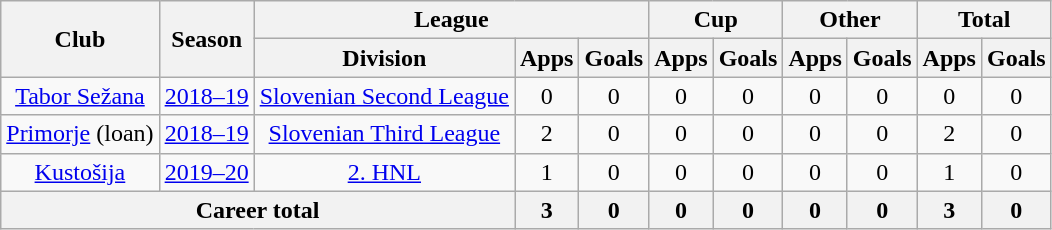<table class=wikitable style=text-align:center>
<tr>
<th rowspan=2>Club</th>
<th rowspan=2>Season</th>
<th colspan=3>League</th>
<th colspan=2>Cup</th>
<th colspan=2>Other</th>
<th colspan=2>Total</th>
</tr>
<tr>
<th>Division</th>
<th>Apps</th>
<th>Goals</th>
<th>Apps</th>
<th>Goals</th>
<th>Apps</th>
<th>Goals</th>
<th>Apps</th>
<th>Goals</th>
</tr>
<tr>
<td><a href='#'>Tabor Sežana</a></td>
<td><a href='#'>2018–19</a></td>
<td><a href='#'>Slovenian Second League</a></td>
<td>0</td>
<td>0</td>
<td>0</td>
<td>0</td>
<td>0</td>
<td>0</td>
<td>0</td>
<td>0</td>
</tr>
<tr>
<td><a href='#'>Primorje</a> (loan)</td>
<td><a href='#'>2018–19</a></td>
<td><a href='#'>Slovenian Third League</a></td>
<td>2</td>
<td>0</td>
<td>0</td>
<td>0</td>
<td>0</td>
<td>0</td>
<td>2</td>
<td>0</td>
</tr>
<tr>
<td><a href='#'>Kustošija</a></td>
<td><a href='#'>2019–20</a></td>
<td><a href='#'>2. HNL</a></td>
<td>1</td>
<td>0</td>
<td>0</td>
<td>0</td>
<td>0</td>
<td>0</td>
<td>1</td>
<td>0</td>
</tr>
<tr>
<th colspan=3>Career total</th>
<th>3</th>
<th>0</th>
<th>0</th>
<th>0</th>
<th>0</th>
<th>0</th>
<th>3</th>
<th>0</th>
</tr>
</table>
